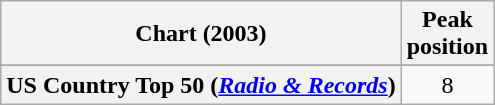<table class="wikitable sortable plainrowheaders" style="text-align:center">
<tr>
<th scope="col">Chart (2003)</th>
<th scope="col">Peak<br>position</th>
</tr>
<tr>
</tr>
<tr>
</tr>
<tr>
</tr>
<tr>
<th scope="row">US Country Top 50 (<em><a href='#'>Radio & Records</a></em>)</th>
<td>8</td>
</tr>
</table>
